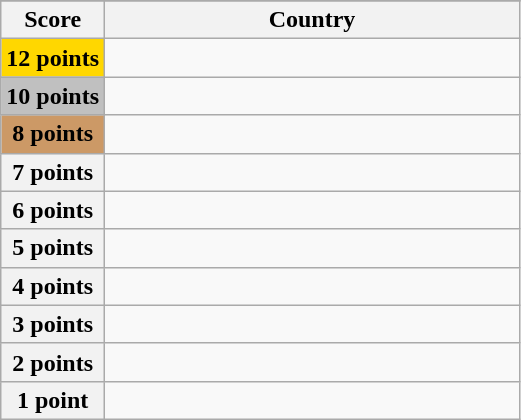<table class="wikitable">
<tr>
</tr>
<tr>
<th scope="col" width="20%">Score</th>
<th scope="col">Country</th>
</tr>
<tr>
<th scope="row" style="background:gold">12 points</th>
<td></td>
</tr>
<tr>
<th scope="row" style="background:silver">10 points</th>
<td></td>
</tr>
<tr>
<th scope="row" style="background:#CC9966">8 points</th>
<td></td>
</tr>
<tr>
<th scope="row">7 points</th>
<td></td>
</tr>
<tr>
<th scope="row">6 points</th>
<td></td>
</tr>
<tr>
<th scope="row">5 points</th>
<td></td>
</tr>
<tr>
<th scope="row">4 points</th>
<td></td>
</tr>
<tr>
<th scope="row">3 points</th>
<td></td>
</tr>
<tr>
<th scope="row">2 points</th>
<td></td>
</tr>
<tr>
<th scope="row">1 point</th>
<td></td>
</tr>
</table>
